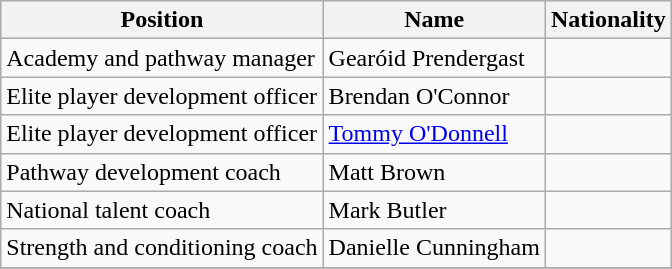<table class="wikitable">
<tr>
<th>Position</th>
<th>Name</th>
<th>Nationality</th>
</tr>
<tr>
<td>Academy and pathway manager</td>
<td>Gearóid Prendergast</td>
<td></td>
</tr>
<tr>
<td>Elite player development officer</td>
<td>Brendan O'Connor</td>
<td></td>
</tr>
<tr>
<td>Elite player development officer</td>
<td><a href='#'>Tommy O'Donnell</a></td>
<td></td>
</tr>
<tr>
<td>Pathway development coach</td>
<td>Matt Brown</td>
<td></td>
</tr>
<tr>
<td>National talent coach</td>
<td>Mark Butler</td>
<td></td>
</tr>
<tr>
<td>Strength and conditioning coach</td>
<td>Danielle Cunningham</td>
<td></td>
</tr>
<tr>
</tr>
</table>
